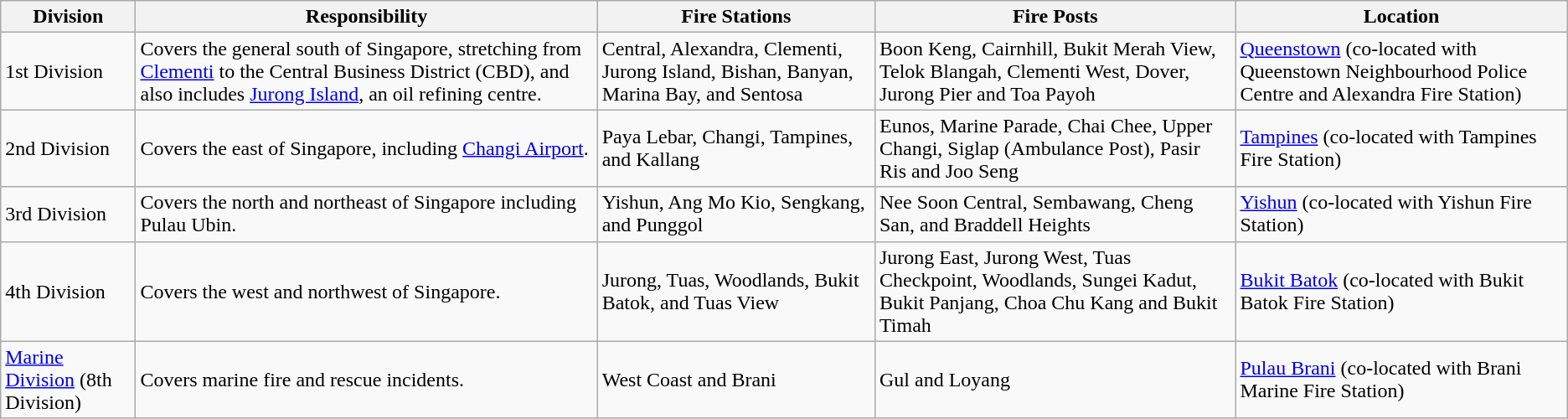<table class="wikitable">
<tr>
<th>Division</th>
<th>Responsibility</th>
<th>Fire Stations</th>
<th>Fire Posts</th>
<th>Location</th>
</tr>
<tr>
<td>1st Division</td>
<td>Covers the general south of Singapore, stretching from <a href='#'>Clementi</a> to the Central Business District (CBD), and also includes <a href='#'>Jurong Island</a>, an oil refining centre.</td>
<td>Central, Alexandra, Clementi, Jurong Island, Bishan, Banyan, Marina Bay, and Sentosa</td>
<td>Boon Keng, Cairnhill, Bukit Merah View, Telok Blangah, Clementi West, Dover, Jurong Pier and Toa Payoh</td>
<td><a href='#'>Queenstown</a> (co-located with Queenstown Neighbourhood Police Centre and Alexandra Fire Station)</td>
</tr>
<tr>
<td>2nd Division</td>
<td>Covers the east of Singapore, including <a href='#'>Changi Airport</a>.</td>
<td>Paya Lebar, Changi, Tampines, and Kallang</td>
<td>Eunos, Marine Parade, Chai Chee, Upper Changi, Siglap (Ambulance Post), Pasir Ris and Joo Seng</td>
<td><a href='#'>Tampines</a> (co-located with Tampines Fire Station)</td>
</tr>
<tr>
<td>3rd Division</td>
<td>Covers the north and northeast of Singapore including Pulau Ubin.</td>
<td>Yishun, Ang Mo Kio, Sengkang, and Punggol</td>
<td>Nee Soon Central,  Sembawang, Cheng San, and Braddell Heights</td>
<td><a href='#'>Yishun</a> (co-located with Yishun Fire Station)</td>
</tr>
<tr>
<td>4th Division</td>
<td>Covers the west and northwest of Singapore.</td>
<td>Jurong, Tuas, Woodlands, Bukit Batok, and Tuas View</td>
<td>Jurong East, Jurong West, Tuas Checkpoint, Woodlands, Sungei Kadut, Bukit Panjang, Choa Chu Kang and Bukit Timah</td>
<td><a href='#'>Bukit Batok</a> (co-located with Bukit Batok Fire Station)</td>
</tr>
<tr>
<td><a href='#'>Marine Division</a> (8th Division)</td>
<td>Covers marine fire and rescue incidents.</td>
<td>West Coast and Brani</td>
<td>Gul and Loyang</td>
<td><a href='#'>Pulau Brani</a> (co-located with Brani Marine Fire Station)</td>
</tr>
</table>
